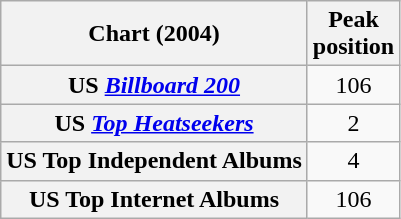<table class="wikitable sortable plainrowheaders" style="text-align:center">
<tr>
<th scope="col">Chart (2004)</th>
<th scope="col">Peak<br>position</th>
</tr>
<tr>
<th scope="row">US <em><a href='#'>Billboard 200</a></em></th>
<td>106</td>
</tr>
<tr>
<th scope="row">US <em><a href='#'>Top Heatseekers</a></em></th>
<td>2</td>
</tr>
<tr>
<th scope="row">US Top Independent Albums</th>
<td>4</td>
</tr>
<tr>
<th scope="row">US Top Internet Albums</th>
<td>106</td>
</tr>
</table>
